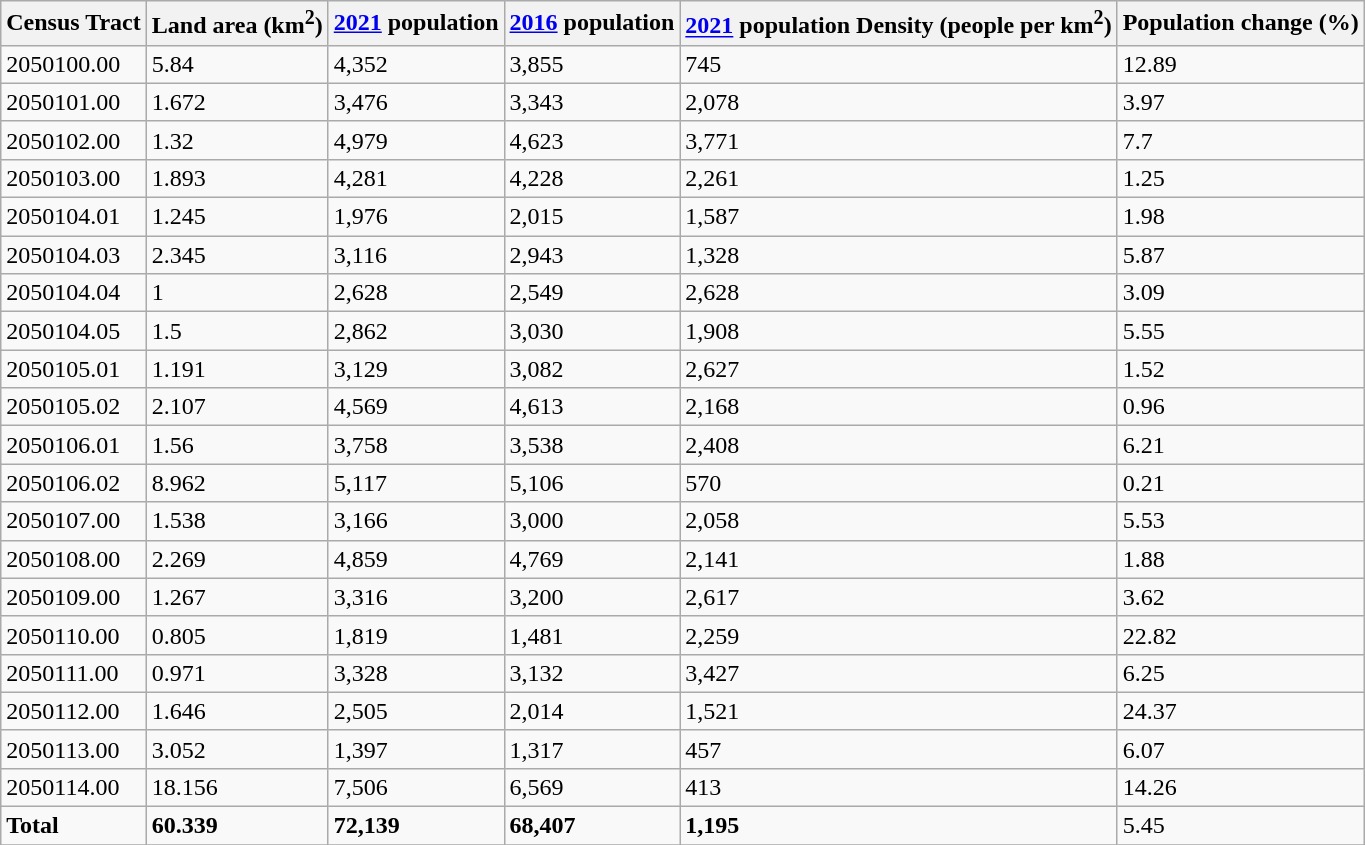<table class="wikitable sortable">
<tr>
<th>Census Tract</th>
<th>Land area (km<sup>2</sup>)</th>
<th><a href='#'>2021</a> population</th>
<th><a href='#'>2016</a> population</th>
<th><a href='#'>2021</a> population Density (people per km<sup>2</sup>)</th>
<th>Population change (%)</th>
</tr>
<tr>
<td>2050100.00</td>
<td>5.84</td>
<td>4,352</td>
<td>3,855</td>
<td>745</td>
<td>12.89</td>
</tr>
<tr>
<td>2050101.00</td>
<td>1.672</td>
<td>3,476</td>
<td>3,343</td>
<td>2,078</td>
<td>3.97</td>
</tr>
<tr>
<td>2050102.00</td>
<td>1.32</td>
<td>4,979</td>
<td>4,623</td>
<td>3,771</td>
<td>7.7</td>
</tr>
<tr>
<td>2050103.00</td>
<td>1.893</td>
<td>4,281</td>
<td>4,228</td>
<td>2,261</td>
<td>1.25</td>
</tr>
<tr>
<td>2050104.01</td>
<td>1.245</td>
<td>1,976</td>
<td>2,015</td>
<td>1,587</td>
<td>1.98</td>
</tr>
<tr>
<td>2050104.03</td>
<td>2.345</td>
<td>3,116</td>
<td>2,943</td>
<td>1,328</td>
<td>5.87</td>
</tr>
<tr>
<td>2050104.04</td>
<td>1</td>
<td>2,628</td>
<td>2,549</td>
<td>2,628</td>
<td>3.09</td>
</tr>
<tr>
<td>2050104.05</td>
<td>1.5</td>
<td>2,862</td>
<td>3,030</td>
<td>1,908</td>
<td>5.55</td>
</tr>
<tr>
<td>2050105.01</td>
<td>1.191</td>
<td>3,129</td>
<td>3,082</td>
<td>2,627</td>
<td>1.52</td>
</tr>
<tr>
<td>2050105.02</td>
<td>2.107</td>
<td>4,569</td>
<td>4,613</td>
<td>2,168</td>
<td>0.96</td>
</tr>
<tr>
<td>2050106.01</td>
<td>1.56</td>
<td>3,758</td>
<td>3,538</td>
<td>2,408</td>
<td>6.21</td>
</tr>
<tr>
<td>2050106.02</td>
<td>8.962</td>
<td>5,117</td>
<td>5,106</td>
<td>570</td>
<td>0.21</td>
</tr>
<tr>
<td>2050107.00</td>
<td>1.538</td>
<td>3,166</td>
<td>3,000</td>
<td>2,058</td>
<td>5.53</td>
</tr>
<tr>
<td>2050108.00</td>
<td>2.269</td>
<td>4,859</td>
<td>4,769</td>
<td>2,141</td>
<td>1.88</td>
</tr>
<tr>
<td>2050109.00</td>
<td>1.267</td>
<td>3,316</td>
<td>3,200</td>
<td>2,617</td>
<td>3.62</td>
</tr>
<tr>
<td>2050110.00</td>
<td>0.805</td>
<td>1,819</td>
<td>1,481</td>
<td>2,259</td>
<td>22.82</td>
</tr>
<tr>
<td>2050111.00</td>
<td>0.971</td>
<td>3,328</td>
<td>3,132</td>
<td>3,427</td>
<td>6.25</td>
</tr>
<tr>
<td>2050112.00</td>
<td>1.646</td>
<td>2,505</td>
<td>2,014</td>
<td>1,521</td>
<td>24.37</td>
</tr>
<tr>
<td>2050113.00</td>
<td>3.052</td>
<td>1,397</td>
<td>1,317</td>
<td>457</td>
<td>6.07</td>
</tr>
<tr>
<td>2050114.00</td>
<td>18.156</td>
<td>7,506</td>
<td>6,569</td>
<td>413</td>
<td>14.26</td>
</tr>
<tr>
<td><strong>Total</strong></td>
<td><strong>60.339</strong></td>
<td><strong>72,139</strong></td>
<td><strong>68,407</strong></td>
<td><strong>1,195</strong></td>
<td>5.45</td>
</tr>
<tr>
</tr>
</table>
